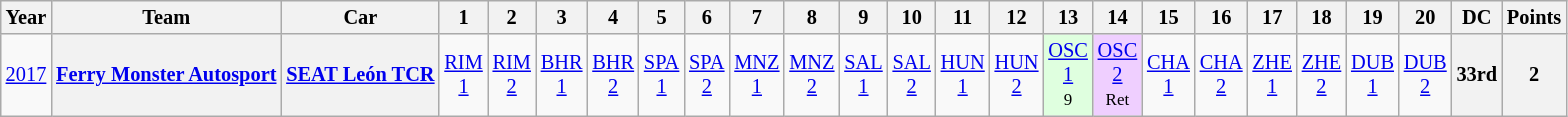<table class="wikitable" style="text-align:center; font-size:85%">
<tr>
<th>Year</th>
<th>Team</th>
<th>Car</th>
<th>1</th>
<th>2</th>
<th>3</th>
<th>4</th>
<th>5</th>
<th>6</th>
<th>7</th>
<th>8</th>
<th>9</th>
<th>10</th>
<th>11</th>
<th>12</th>
<th>13</th>
<th>14</th>
<th>15</th>
<th>16</th>
<th>17</th>
<th>18</th>
<th>19</th>
<th>20</th>
<th>DC</th>
<th>Points</th>
</tr>
<tr>
<td><a href='#'>2017</a></td>
<th nowrap><a href='#'>Ferry Monster Autosport</a></th>
<th nowrap><a href='#'>SEAT León TCR</a></th>
<td><a href='#'>RIM<br>1</a></td>
<td><a href='#'>RIM<br>2</a></td>
<td><a href='#'>BHR<br>1</a></td>
<td><a href='#'>BHR<br>2</a></td>
<td><a href='#'>SPA<br>1</a></td>
<td><a href='#'>SPA<br>2</a></td>
<td><a href='#'>MNZ<br>1</a></td>
<td><a href='#'>MNZ<br>2</a></td>
<td><a href='#'>SAL<br>1</a></td>
<td><a href='#'>SAL<br>2</a></td>
<td><a href='#'>HUN<br>1</a></td>
<td><a href='#'>HUN<br>2</a></td>
<td style="background:#DFFFDF;"><a href='#'>OSC<br>1</a><br><small>9</small></td>
<td style="background:#EFCFFF;"><a href='#'>OSC<br>2</a><br><small>Ret</small></td>
<td><a href='#'>CHA<br>1</a></td>
<td><a href='#'>CHA<br>2</a></td>
<td><a href='#'>ZHE<br>1</a></td>
<td><a href='#'>ZHE<br>2</a></td>
<td><a href='#'>DUB<br>1</a></td>
<td><a href='#'>DUB<br>2</a></td>
<th>33rd</th>
<th>2</th>
</tr>
</table>
